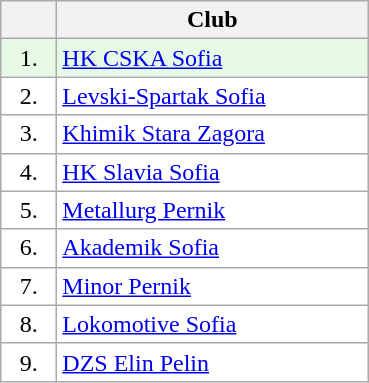<table class="wikitable">
<tr>
<th width="30"></th>
<th width="200">Club</th>
</tr>
<tr bgcolor="#e6fae6" align="center">
<td>1.</td>
<td align="left"><a href='#'>HK CSKA Sofia</a></td>
</tr>
<tr bgcolor="#FFFFFF" align="center">
<td>2.</td>
<td align="left"><a href='#'>Levski-Spartak Sofia</a></td>
</tr>
<tr bgcolor="#FFFFFF" align="center">
<td>3.</td>
<td align="left"><a href='#'>Khimik Stara Zagora</a></td>
</tr>
<tr bgcolor="#FFFFFF" align="center">
<td>4.</td>
<td align="left"><a href='#'>HK Slavia Sofia</a></td>
</tr>
<tr bgcolor="#FFFFFF" align="center">
<td>5.</td>
<td align="left"><a href='#'>Metallurg Pernik</a></td>
</tr>
<tr bgcolor="#FFFFFF" align="center">
<td>6.</td>
<td align="left"><a href='#'>Akademik Sofia</a></td>
</tr>
<tr bgcolor="#FFFFFF" align="center">
<td>7.</td>
<td align="left"><a href='#'>Minor Pernik</a></td>
</tr>
<tr bgcolor="#FFFFFF" align="center">
<td>8.</td>
<td align="left"><a href='#'>Lokomotive Sofia</a></td>
</tr>
<tr bgcolor="#FFFFFF" align="center">
<td>9.</td>
<td align="left"><a href='#'>DZS Elin Pelin</a></td>
</tr>
</table>
